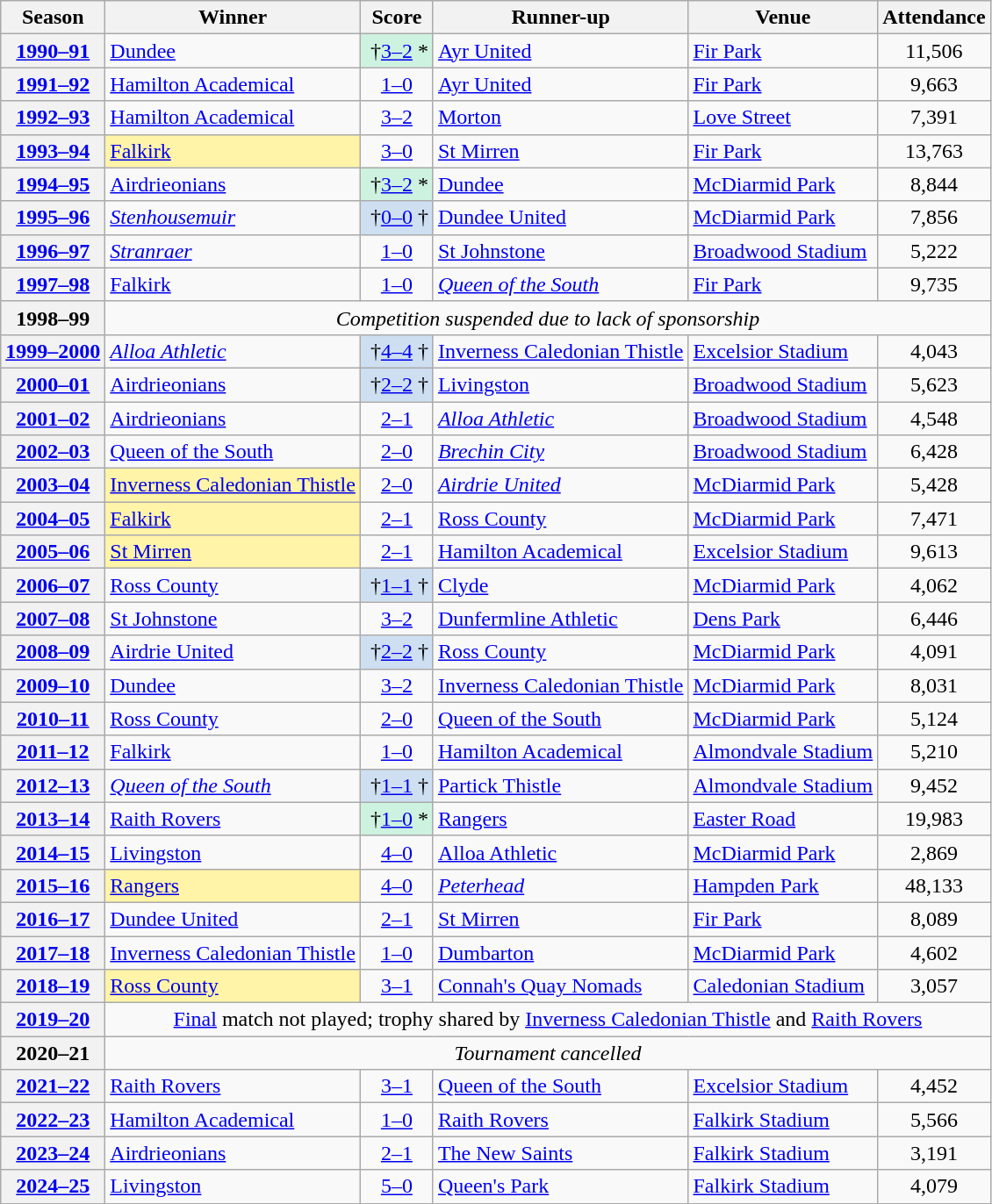<table class="sortable plainrowheaders wikitable">
<tr>
<th scope=col>Season</th>
<th scope=col>Winner</th>
<th scope=col>Score</th>
<th scope=col>Runner-up</th>
<th scope=col>Venue</th>
<th scope=col>Attendance</th>
</tr>
<tr>
<th scope=row style=text-align:center><a href='#'>1990–91</a></th>
<td><a href='#'>Dundee</a></td>
<td style="background:#cef2e0;" align=center><span> †</span><a href='#'>3–2</a> *</td>
<td><a href='#'>Ayr United</a></td>
<td><a href='#'>Fir Park</a></td>
<td align=center>11,506</td>
</tr>
<tr>
<th scope=row style=text-align:center><a href='#'>1991–92</a></th>
<td><a href='#'>Hamilton Academical</a></td>
<td align=center><a href='#'>1–0</a></td>
<td><a href='#'>Ayr United</a></td>
<td><a href='#'>Fir Park</a></td>
<td align=center>9,663</td>
</tr>
<tr>
<th scope=row style=text-align:center><a href='#'>1992–93</a></th>
<td><a href='#'>Hamilton Academical</a></td>
<td align=center><a href='#'>3–2</a></td>
<td><a href='#'>Morton</a></td>
<td><a href='#'>Love Street</a></td>
<td align=center>7,391</td>
</tr>
<tr>
<th scope=row style=text-align:center><a href='#'>1993–94</a></th>
<td style="background:#fff4a7;"><a href='#'>Falkirk</a> </td>
<td align=center><a href='#'>3–0</a></td>
<td><a href='#'>St Mirren</a></td>
<td><a href='#'>Fir Park</a></td>
<td align=center>13,763</td>
</tr>
<tr>
<th scope=row style=text-align:center><a href='#'>1994–95</a></th>
<td><a href='#'>Airdrieonians</a></td>
<td style="background:#cef2e0;" align=center><span> †</span><a href='#'>3–2</a> *</td>
<td><a href='#'>Dundee</a></td>
<td><a href='#'>McDiarmid Park</a></td>
<td align=center>8,844</td>
</tr>
<tr>
<th scope=row style=text-align:center><a href='#'>1995–96</a></th>
<td><em><a href='#'>Stenhousemuir</a></em></td>
<td style="background:#cedff2;" align=center><span> †</span><a href='#'>0–0</a> †</td>
<td><a href='#'>Dundee United</a></td>
<td><a href='#'>McDiarmid Park</a></td>
<td align=center>7,856</td>
</tr>
<tr>
<th scope=row style=text-align:center><a href='#'>1996–97</a></th>
<td><em><a href='#'>Stranraer</a></em></td>
<td align=center><a href='#'>1–0</a></td>
<td><a href='#'>St Johnstone</a></td>
<td><a href='#'>Broadwood Stadium</a></td>
<td align=center>5,222</td>
</tr>
<tr>
<th scope=row style=text-align:center><a href='#'>1997–98</a></th>
<td><a href='#'>Falkirk</a></td>
<td align=center><a href='#'>1–0</a></td>
<td><em><a href='#'>Queen of the South</a></em></td>
<td><a href='#'>Fir Park</a></td>
<td align=center>9,735</td>
</tr>
<tr class="sortbottom">
<th scope=row style=text-align:center>1998–99</th>
<td colspan="5" style="text-align:center;"><em>Competition suspended due to lack of sponsorship</em></td>
</tr>
<tr>
<th scope=row style=text-align:center><a href='#'>1999–2000</a></th>
<td><em><a href='#'>Alloa Athletic</a></em></td>
<td style="background:#cedff2;" align=center><span> †</span><a href='#'>4–4</a> †</td>
<td><a href='#'>Inverness Caledonian Thistle</a></td>
<td><a href='#'>Excelsior Stadium</a></td>
<td align=center>4,043</td>
</tr>
<tr>
<th scope=row style=text-align:center><a href='#'>2000–01</a></th>
<td><a href='#'>Airdrieonians</a></td>
<td style="background:#cedff2;" align=center><span> †</span><a href='#'>2–2</a> †</td>
<td><a href='#'>Livingston</a></td>
<td><a href='#'>Broadwood Stadium</a></td>
<td align=center>5,623</td>
</tr>
<tr>
<th scope=row style=text-align:center><a href='#'>2001–02</a></th>
<td><a href='#'>Airdrieonians</a></td>
<td align=center><a href='#'>2–1</a></td>
<td><em><a href='#'>Alloa Athletic</a></em></td>
<td><a href='#'>Broadwood Stadium</a></td>
<td align=center>4,548</td>
</tr>
<tr>
<th scope=row style=text-align:center><a href='#'>2002–03</a></th>
<td><a href='#'>Queen of the South</a></td>
<td align=center><a href='#'>2–0</a></td>
<td><em><a href='#'>Brechin City</a></em></td>
<td><a href='#'>Broadwood Stadium</a></td>
<td align=center>6,428</td>
</tr>
<tr>
<th scope=row style=text-align:center><a href='#'>2003–04</a></th>
<td style="background:#fff4a7;"><a href='#'>Inverness Caledonian Thistle</a> </td>
<td align=center><a href='#'>2–0</a></td>
<td><em><a href='#'>Airdrie United</a></em></td>
<td><a href='#'>McDiarmid Park</a></td>
<td align=center>5,428</td>
</tr>
<tr>
<th scope=row style=text-align:center><a href='#'>2004–05</a></th>
<td style="background:#fff4a7;"><a href='#'>Falkirk</a> </td>
<td align=center><a href='#'>2–1</a></td>
<td><a href='#'>Ross County</a></td>
<td><a href='#'>McDiarmid Park</a></td>
<td align=center>7,471</td>
</tr>
<tr>
<th scope=row style=text-align:center><a href='#'>2005–06</a></th>
<td style="background:#fff4a7;"><a href='#'>St Mirren</a> </td>
<td align=center><a href='#'>2–1</a></td>
<td><a href='#'>Hamilton Academical</a></td>
<td><a href='#'>Excelsior Stadium</a></td>
<td align=center>9,613</td>
</tr>
<tr>
<th scope=row style=text-align:center><a href='#'>2006–07</a></th>
<td><a href='#'>Ross County</a></td>
<td style="background:#cedff2;" align=center><span> †</span><a href='#'>1–1</a> †</td>
<td><a href='#'>Clyde</a></td>
<td><a href='#'>McDiarmid Park</a></td>
<td align=center>4,062</td>
</tr>
<tr>
<th scope=row style=text-align:center><a href='#'>2007–08</a></th>
<td><a href='#'>St Johnstone</a></td>
<td align=center><a href='#'>3–2</a></td>
<td><a href='#'>Dunfermline Athletic</a></td>
<td><a href='#'>Dens Park</a></td>
<td align=center>6,446</td>
</tr>
<tr>
<th scope=row style=text-align:center><a href='#'>2008–09</a></th>
<td><a href='#'>Airdrie United</a></td>
<td style="background:#cedff2;" align=center><span> †</span><a href='#'>2–2</a> †</td>
<td><a href='#'>Ross County</a></td>
<td><a href='#'>McDiarmid Park</a></td>
<td align=center>4,091</td>
</tr>
<tr>
<th scope=row style=text-align:center><a href='#'>2009–10</a></th>
<td><a href='#'>Dundee</a></td>
<td align=center><a href='#'>3–2</a></td>
<td><a href='#'>Inverness Caledonian Thistle</a></td>
<td><a href='#'>McDiarmid Park</a></td>
<td align=center>8,031</td>
</tr>
<tr>
<th scope=row style=text-align:center><a href='#'>2010–11</a></th>
<td><a href='#'>Ross County</a></td>
<td align=center><a href='#'>2–0</a></td>
<td><a href='#'>Queen of the South</a></td>
<td><a href='#'>McDiarmid Park</a></td>
<td align=center>5,124</td>
</tr>
<tr>
<th scope=row style=text-align:center><a href='#'>2011–12</a></th>
<td><a href='#'>Falkirk</a></td>
<td align=center><a href='#'>1–0</a></td>
<td><a href='#'>Hamilton Academical</a></td>
<td><a href='#'>Almondvale Stadium</a></td>
<td align=center>5,210</td>
</tr>
<tr>
<th scope=row style=text-align:center><a href='#'>2012–13</a></th>
<td><em><a href='#'>Queen of the South</a></em></td>
<td style="background:#cedff2;" align=center><span> †</span><a href='#'>1–1</a> †</td>
<td><a href='#'>Partick Thistle</a></td>
<td><a href='#'>Almondvale Stadium</a></td>
<td align=center>9,452</td>
</tr>
<tr>
<th scope=row style=text-align:center><a href='#'>2013–14</a></th>
<td><a href='#'>Raith Rovers</a></td>
<td style="background:#cef2e0;" align=center><span> †</span><a href='#'>1–0</a> *</td>
<td><a href='#'>Rangers</a></td>
<td><a href='#'>Easter Road</a></td>
<td align=center>19,983</td>
</tr>
<tr>
<th scope=row style=text-align:center><a href='#'>2014–15</a></th>
<td><a href='#'>Livingston</a></td>
<td align=center><a href='#'>4–0</a></td>
<td><a href='#'>Alloa Athletic</a></td>
<td><a href='#'>McDiarmid Park</a></td>
<td align=center>2,869</td>
</tr>
<tr>
<th scope=row style=text-align:center><a href='#'>2015–16</a></th>
<td style="background:#fff4a7;"><a href='#'>Rangers</a> </td>
<td align=center><a href='#'>4–0</a></td>
<td><em><a href='#'>Peterhead</a></em></td>
<td><a href='#'>Hampden Park</a></td>
<td align=center>48,133</td>
</tr>
<tr>
<th scope=row style=text-align:center><a href='#'>2016–17</a></th>
<td><a href='#'>Dundee United</a></td>
<td align=center><a href='#'>2–1</a></td>
<td><a href='#'>St Mirren</a></td>
<td><a href='#'>Fir Park</a></td>
<td align=center>8,089</td>
</tr>
<tr>
<th scope=row style=text-align:center><a href='#'>2017–18</a></th>
<td><a href='#'>Inverness Caledonian Thistle</a></td>
<td align=center><a href='#'>1–0</a></td>
<td><a href='#'>Dumbarton</a></td>
<td><a href='#'>McDiarmid Park</a></td>
<td align=center>4,602</td>
</tr>
<tr>
<th scope=row style=text-align:center><a href='#'>2018–19</a></th>
<td style="background:#fff4a7;"><a href='#'>Ross County</a> </td>
<td align=center><a href='#'>3–1</a></td>
<td> <a href='#'>Connah's Quay Nomads</a></td>
<td><a href='#'>Caledonian Stadium</a></td>
<td align=center>3,057</td>
</tr>
<tr>
<th scope=row style=text-align:center><a href='#'>2019–20</a></th>
<td colspan="5" style="text-align:center;"><a href='#'>Final</a> match not played; trophy shared by <a href='#'>Inverness Caledonian Thistle</a> and <a href='#'>Raith Rovers</a></td>
</tr>
<tr>
<th scope=row style=text-align:center>2020–21</th>
<td colspan="5" style="text-align:center;"><em>Tournament cancelled</em></td>
</tr>
<tr>
<th scope=row style=text-align:center><a href='#'>2021–22</a></th>
<td><a href='#'>Raith Rovers</a></td>
<td align=center><a href='#'>3–1</a></td>
<td><a href='#'>Queen of the South</a></td>
<td><a href='#'>Excelsior Stadium</a></td>
<td align=center>4,452</td>
</tr>
<tr>
<th scope=row style=text-align:center><a href='#'>2022–23</a></th>
<td><a href='#'>Hamilton Academical</a></td>
<td align=center><a href='#'>1–0</a></td>
<td><a href='#'>Raith Rovers</a></td>
<td><a href='#'>Falkirk Stadium</a></td>
<td align=center>5,566</td>
</tr>
<tr>
<th scope=row style=text-align:center><a href='#'>2023–24</a></th>
<td><a href='#'>Airdrieonians</a></td>
<td align=center><a href='#'>2–1</a></td>
<td> <a href='#'>The New Saints</a></td>
<td><a href='#'>Falkirk Stadium</a></td>
<td align=center>3,191</td>
</tr>
<tr>
<th scope=row style=text-align:center><a href='#'>2024–25</a></th>
<td><a href='#'>Livingston</a></td>
<td align=center><a href='#'>5–0</a></td>
<td><a href='#'>Queen's Park</a></td>
<td><a href='#'>Falkirk Stadium</a></td>
<td align=center>4,079</td>
</tr>
</table>
